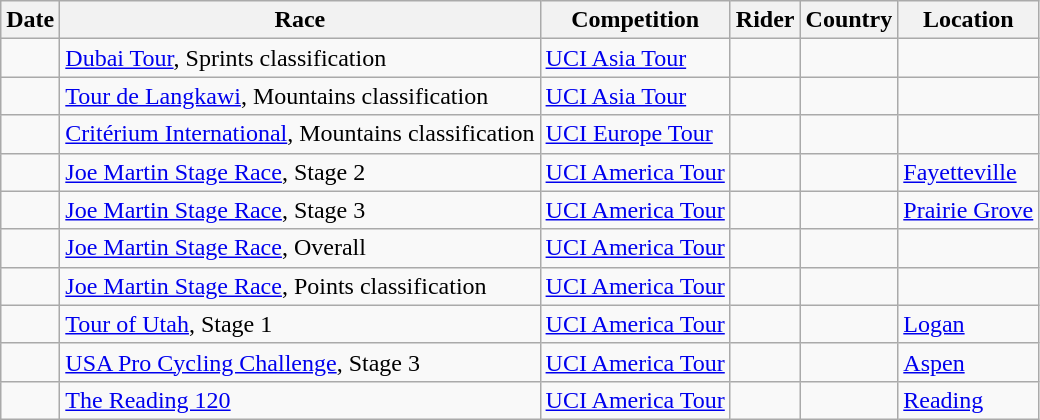<table class="wikitable sortable">
<tr>
<th>Date</th>
<th>Race</th>
<th>Competition</th>
<th>Rider</th>
<th>Country</th>
<th>Location</th>
</tr>
<tr>
<td></td>
<td><a href='#'>Dubai Tour</a>, Sprints classification</td>
<td><a href='#'>UCI Asia Tour</a></td>
<td></td>
<td></td>
<td></td>
</tr>
<tr>
<td></td>
<td><a href='#'>Tour de Langkawi</a>, Mountains classification</td>
<td><a href='#'>UCI Asia Tour</a></td>
<td></td>
<td></td>
<td></td>
</tr>
<tr>
<td></td>
<td><a href='#'>Critérium International</a>, Mountains classification</td>
<td><a href='#'>UCI Europe Tour</a></td>
<td></td>
<td></td>
<td></td>
</tr>
<tr>
<td></td>
<td><a href='#'>Joe Martin Stage Race</a>, Stage 2</td>
<td><a href='#'>UCI America Tour</a></td>
<td></td>
<td></td>
<td><a href='#'>Fayetteville</a></td>
</tr>
<tr>
<td></td>
<td><a href='#'>Joe Martin Stage Race</a>, Stage 3</td>
<td><a href='#'>UCI America Tour</a></td>
<td></td>
<td></td>
<td><a href='#'>Prairie Grove</a></td>
</tr>
<tr>
<td></td>
<td><a href='#'>Joe Martin Stage Race</a>, Overall</td>
<td><a href='#'>UCI America Tour</a></td>
<td></td>
<td></td>
<td></td>
</tr>
<tr>
<td></td>
<td><a href='#'>Joe Martin Stage Race</a>, Points classification</td>
<td><a href='#'>UCI America Tour</a></td>
<td></td>
<td></td>
<td></td>
</tr>
<tr>
<td></td>
<td><a href='#'>Tour of Utah</a>, Stage 1</td>
<td><a href='#'>UCI America Tour</a></td>
<td></td>
<td></td>
<td><a href='#'>Logan</a></td>
</tr>
<tr>
<td></td>
<td><a href='#'>USA Pro Cycling Challenge</a>, Stage 3</td>
<td><a href='#'>UCI America Tour</a></td>
<td></td>
<td></td>
<td><a href='#'>Aspen</a></td>
</tr>
<tr>
<td></td>
<td><a href='#'>The Reading 120</a></td>
<td><a href='#'>UCI America Tour</a></td>
<td></td>
<td></td>
<td><a href='#'>Reading</a></td>
</tr>
</table>
